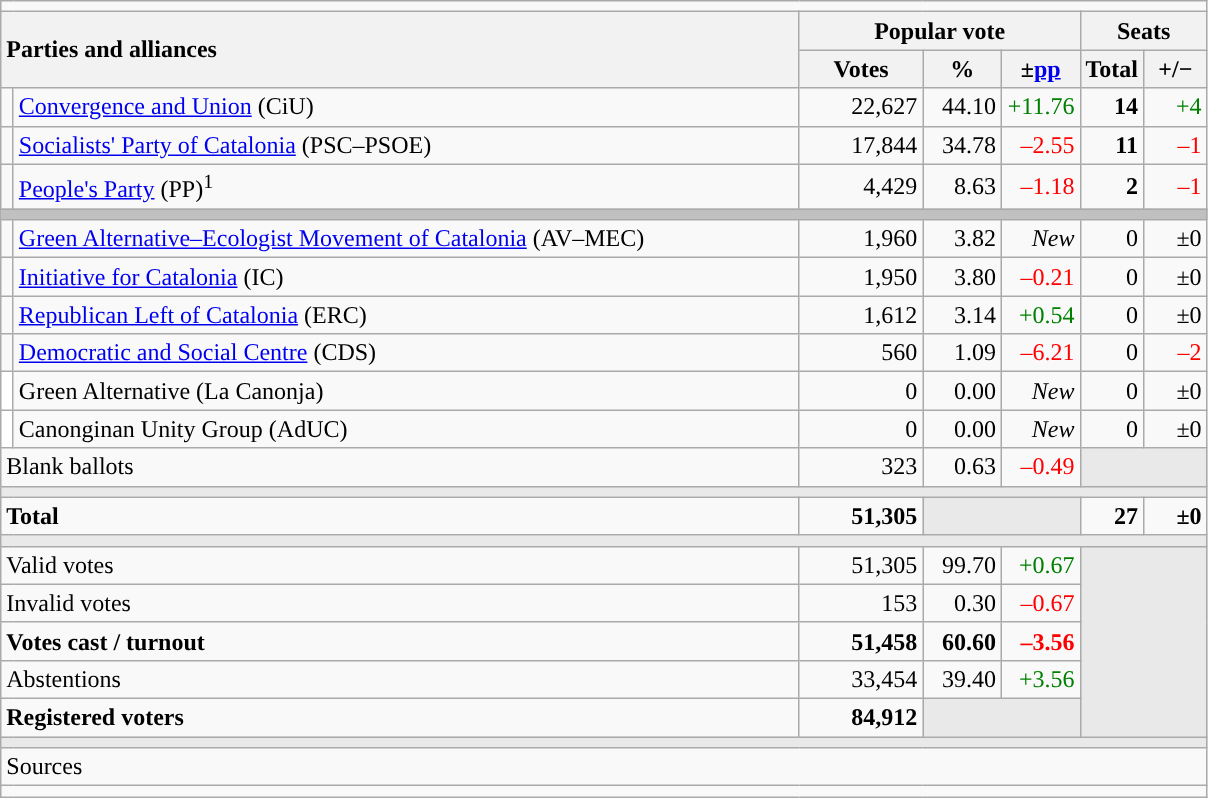<table class="wikitable" style="text-align:right;">
<tr>
<td colspan="7"></td>
</tr>
<tr>
<th style="text-align:left;" rowspan="2" colspan="2" width="525">Parties and alliances</th>
<th colspan="3">Popular vote</th>
<th colspan="2">Seats</th>
</tr>
<tr>
<th width="75">Votes</th>
<th width="45">%</th>
<th width="45">±<a href='#'>pp</a></th>
<th width="35">Total</th>
<th width="35">+/−</th>
</tr>
<tr>
<td width="1" style="color:inherit;background:"></td>
<td align="left"><a href='#'>Convergence and Union</a> (CiU)</td>
<td>22,627</td>
<td>44.10</td>
<td style="color:green;">+11.76</td>
<td><strong>14</strong></td>
<td style="color:green;">+4</td>
</tr>
<tr>
<td style="color:inherit;background:"></td>
<td align="left"><a href='#'>Socialists' Party of Catalonia</a> (PSC–PSOE)</td>
<td>17,844</td>
<td>34.78</td>
<td style="color:red;">–2.55</td>
<td><strong>11</strong></td>
<td style="color:red;">–1</td>
</tr>
<tr>
<td style="color:inherit;background:"></td>
<td align="left"><a href='#'>People's Party</a> (PP)<sup>1</sup></td>
<td>4,429</td>
<td>8.63</td>
<td style="color:red;">–1.18</td>
<td><strong>2</strong></td>
<td style="color:red;">–1</td>
</tr>
<tr>
<td colspan="7" style="color:inherit;background:#C0C0C0"></td>
</tr>
<tr>
<td style="color:inherit;background:"></td>
<td align="left"><a href='#'>Green Alternative–Ecologist Movement of Catalonia</a> (AV–MEC)</td>
<td>1,960</td>
<td>3.82</td>
<td><em>New</em></td>
<td>0</td>
<td>±0</td>
</tr>
<tr>
<td style="color:inherit;background:"></td>
<td align="left"><a href='#'>Initiative for Catalonia</a> (IC)</td>
<td>1,950</td>
<td>3.80</td>
<td style="color:red;">–0.21</td>
<td>0</td>
<td>±0</td>
</tr>
<tr>
<td style="color:inherit;background:"></td>
<td align="left"><a href='#'>Republican Left of Catalonia</a> (ERC)</td>
<td>1,612</td>
<td>3.14</td>
<td style="color:green;">+0.54</td>
<td>0</td>
<td>±0</td>
</tr>
<tr>
<td style="color:inherit;background:"></td>
<td align="left"><a href='#'>Democratic and Social Centre</a> (CDS)</td>
<td>560</td>
<td>1.09</td>
<td style="color:red;">–6.21</td>
<td>0</td>
<td style="color:red;">–2</td>
</tr>
<tr>
<td bgcolor="white"></td>
<td align="left">Green Alternative (La Canonja)</td>
<td>0</td>
<td>0.00</td>
<td><em>New</em></td>
<td>0</td>
<td>±0</td>
</tr>
<tr>
<td bgcolor="white"></td>
<td align="left">Canonginan Unity Group (AdUC)</td>
<td>0</td>
<td>0.00</td>
<td><em>New</em></td>
<td>0</td>
<td>±0</td>
</tr>
<tr>
<td align="left" colspan="2">Blank ballots</td>
<td>323</td>
<td>0.63</td>
<td style="color:red;">–0.49</td>
<td style="color:inherit;background:#E9E9E9" colspan="2"></td>
</tr>
<tr>
<td colspan="7" style="color:inherit;background:#E9E9E9"></td>
</tr>
<tr style="font-weight:bold;">
<td align="left" colspan="2">Total</td>
<td>51,305</td>
<td bgcolor="#E9E9E9" colspan="2"></td>
<td>27</td>
<td>±0</td>
</tr>
<tr>
<td colspan="7" style="color:inherit;background:#E9E9E9"></td>
</tr>
<tr>
<td align="left" colspan="2">Valid votes</td>
<td>51,305</td>
<td>99.70</td>
<td style="color:green;">+0.67</td>
<td bgcolor="#E9E9E9" colspan="2" rowspan="5"></td>
</tr>
<tr>
<td align="left" colspan="2">Invalid votes</td>
<td>153</td>
<td>0.30</td>
<td style="color:red;">–0.67</td>
</tr>
<tr style="font-weight:bold;">
<td align="left" colspan="2">Votes cast / turnout</td>
<td>51,458</td>
<td>60.60</td>
<td style="color:red;">–3.56</td>
</tr>
<tr>
<td align="left" colspan="2">Abstentions</td>
<td>33,454</td>
<td>39.40</td>
<td style="color:green;">+3.56</td>
</tr>
<tr style="font-weight:bold;">
<td align="left" colspan="2">Registered voters</td>
<td>84,912</td>
<td bgcolor="#E9E9E9" colspan="2"></td>
</tr>
<tr>
<td colspan="7" style="color:inherit;background:#E9E9E9"></td>
</tr>
<tr>
<td align="left" colspan="7">Sources</td>
</tr>
<tr>
<td colspan="7" style="text-align:left; max-width:790px;"></td>
</tr>
</table>
